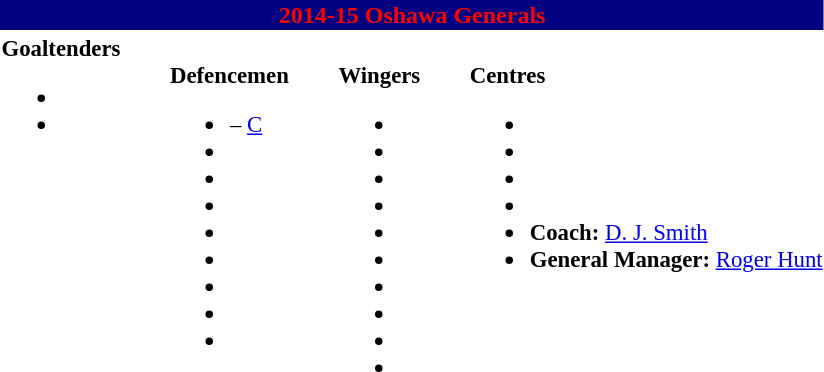<table class="toccolours" style="text-align: left;">
<tr>
<th colspan="7" style="background:navy;color:red;text-align:center;">2014-15 Oshawa Generals</th>
</tr>
<tr>
<td style="font-size:95%; vertical-align:top;"><strong>Goaltenders</strong><br><ul><li> </li><li> </li></ul></td>
<td style="width: 25px;"></td>
<td style="font-size:95%; vertical-align:top;"><br><strong>Defencemen</strong><ul><li>  – <a href='#'>C</a></li><li> </li><li> </li><li> </li><li> </li><li> </li><li> </li><li> </li><li> </li></ul></td>
<td style="width: 25px;"></td>
<td style="font-size:95%; vertical-align:top;"><br><strong>Wingers</strong><ul><li> </li><li> </li><li> </li><li> </li><li> </li><li> </li><li> </li><li> </li><li> </li><li> </li></ul></td>
<td style="width: 25px;"></td>
<td style="font-size:95%; vertical-align:top;"><br><strong>Centres</strong><ul><li> </li><li> </li><li> </li><li> </li><li><strong>Coach:</strong>  <a href='#'>D. J. Smith</a></li><li><strong>General Manager:</strong>  <a href='#'>Roger Hunt</a></li></ul></td>
</tr>
</table>
